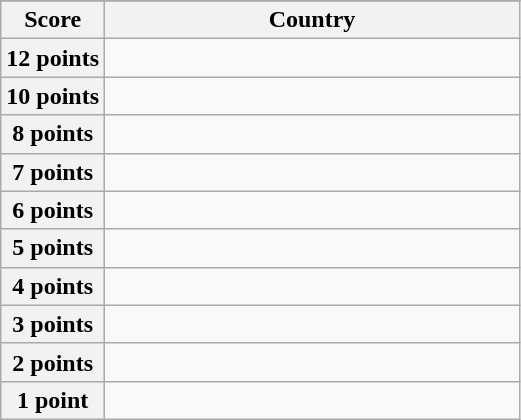<table class="wikitable">
<tr>
</tr>
<tr>
<th scope="col" width="20%">Score</th>
<th scope="col">Country</th>
</tr>
<tr>
<th scope="row">12 points</th>
<td></td>
</tr>
<tr>
<th scope="row">10 points</th>
<td></td>
</tr>
<tr>
<th scope="row">8 points</th>
<td></td>
</tr>
<tr>
<th scope="row">7 points</th>
<td></td>
</tr>
<tr>
<th scope="row">6 points</th>
<td></td>
</tr>
<tr>
<th scope="row">5 points</th>
<td></td>
</tr>
<tr>
<th scope="row">4 points</th>
<td></td>
</tr>
<tr>
<th scope="row">3 points</th>
<td></td>
</tr>
<tr>
<th scope="row">2 points</th>
<td></td>
</tr>
<tr>
<th scope="row">1 point</th>
<td></td>
</tr>
</table>
